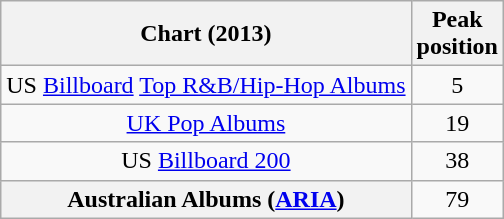<table class="wikitable sortable plainrowheaders" style="text-align:center">
<tr>
<th scope="col">Chart (2013)</th>
<th scope="col">Peak<br>position</th>
</tr>
<tr>
<td>US <a href='#'>Billboard</a> <a href='#'>Top R&B/Hip-Hop Albums</a></td>
<td>5</td>
</tr>
<tr>
<td><a href='#'>UK Pop Albums</a></td>
<td>19</td>
</tr>
<tr>
<td>US <a href='#'>Billboard 200</a></td>
<td>38</td>
</tr>
<tr>
<th scope="row">Australian Albums (<a href='#'>ARIA</a>)</th>
<td>79</td>
</tr>
</table>
